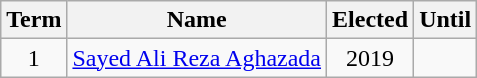<table class="wikitable" style="text-align:center">
<tr>
<th>Term</th>
<th>Name</th>
<th>Elected</th>
<th>Until</th>
</tr>
<tr>
<td>1</td>
<td> <a href='#'>Sayed Ali Reza Aghazada</a></td>
<td>2019</td>
<td></td>
</tr>
</table>
